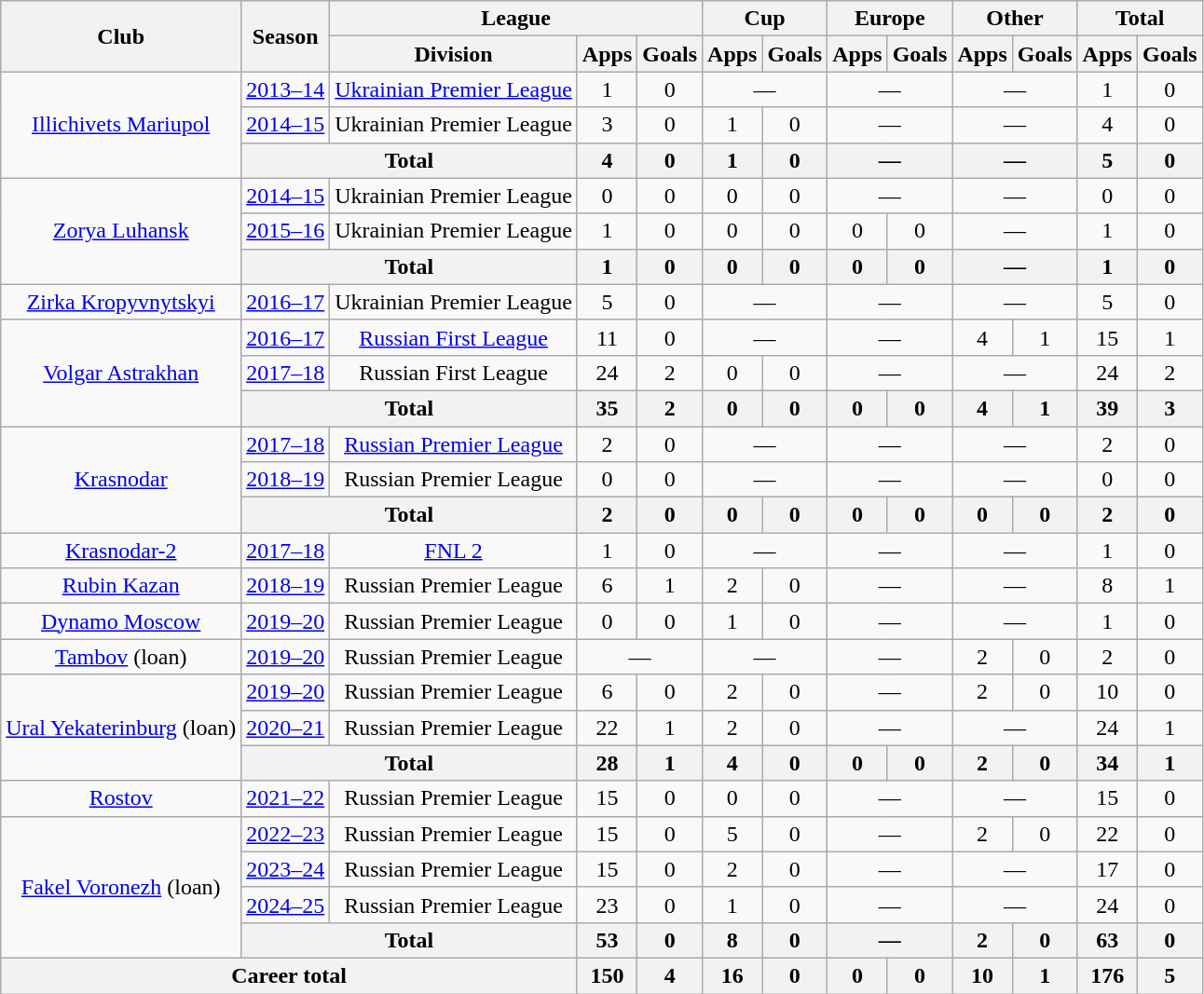<table class="wikitable" style="text-align: center;">
<tr>
<th rowspan="2">Club</th>
<th rowspan="2">Season</th>
<th colspan="3">League</th>
<th colspan="2">Cup</th>
<th colspan="2">Europe</th>
<th colspan="2">Other</th>
<th colspan="2">Total</th>
</tr>
<tr>
<th>Division</th>
<th>Apps</th>
<th>Goals</th>
<th>Apps</th>
<th>Goals</th>
<th>Apps</th>
<th>Goals</th>
<th>Apps</th>
<th>Goals</th>
<th>Apps</th>
<th>Goals</th>
</tr>
<tr>
<td rowspan="3"><a href='#'>Illichivets Mariupol</a></td>
<td><a href='#'>2013–14</a></td>
<td><a href='#'>Ukrainian Premier League</a></td>
<td>1</td>
<td>0</td>
<td colspan="2">—</td>
<td colspan="2">—</td>
<td colspan="2">—</td>
<td>1</td>
<td>0</td>
</tr>
<tr>
<td><a href='#'>2014–15</a></td>
<td>Ukrainian Premier League</td>
<td>3</td>
<td>0</td>
<td>1</td>
<td>0</td>
<td colspan="2">—</td>
<td colspan="2">—</td>
<td>4</td>
<td>0</td>
</tr>
<tr>
<th colspan="2">Total</th>
<th>4</th>
<th>0</th>
<th>1</th>
<th>0</th>
<th colspan="2">—</th>
<th colspan="2">—</th>
<th>5</th>
<th>0</th>
</tr>
<tr>
<td rowspan="3"><a href='#'>Zorya Luhansk</a></td>
<td><a href='#'>2014–15</a></td>
<td>Ukrainian Premier League</td>
<td>0</td>
<td>0</td>
<td>0</td>
<td>0</td>
<td colspan="2">—</td>
<td colspan="2">—</td>
<td>0</td>
<td>0</td>
</tr>
<tr>
<td><a href='#'>2015–16</a></td>
<td>Ukrainian Premier League</td>
<td>1</td>
<td>0</td>
<td>0</td>
<td>0</td>
<td>0</td>
<td>0</td>
<td colspan="2">—</td>
<td>1</td>
<td>0</td>
</tr>
<tr>
<th colspan="2">Total</th>
<th>1</th>
<th>0</th>
<th>0</th>
<th>0</th>
<th>0</th>
<th>0</th>
<th colspan="2">—</th>
<th>1</th>
<th>0</th>
</tr>
<tr>
<td><a href='#'>Zirka Kropyvnytskyi</a></td>
<td><a href='#'>2016–17</a></td>
<td>Ukrainian Premier League</td>
<td>5</td>
<td>0</td>
<td colspan="2">—</td>
<td colspan="2">—</td>
<td colspan="2">—</td>
<td>5</td>
<td>0</td>
</tr>
<tr>
<td rowspan="3"><a href='#'>Volgar Astrakhan</a></td>
<td><a href='#'>2016–17</a></td>
<td><a href='#'>Russian First League</a></td>
<td>11</td>
<td>0</td>
<td colspan="2">—</td>
<td colspan="2">—</td>
<td>4</td>
<td>1</td>
<td>15</td>
<td>1</td>
</tr>
<tr>
<td><a href='#'>2017–18</a></td>
<td>Russian First League</td>
<td>24</td>
<td>2</td>
<td>0</td>
<td>0</td>
<td colspan="2">—</td>
<td colspan="2">—</td>
<td>24</td>
<td>2</td>
</tr>
<tr>
<th colspan="2">Total</th>
<th>35</th>
<th>2</th>
<th>0</th>
<th>0</th>
<th>0</th>
<th>0</th>
<th>4</th>
<th>1</th>
<th>39</th>
<th>3</th>
</tr>
<tr>
<td rowspan="3"><a href='#'>Krasnodar</a></td>
<td><a href='#'>2017–18</a></td>
<td><a href='#'>Russian Premier League</a></td>
<td>2</td>
<td>0</td>
<td colspan="2">—</td>
<td colspan="2">—</td>
<td colspan="2">—</td>
<td>2</td>
<td>0</td>
</tr>
<tr>
<td><a href='#'>2018–19</a></td>
<td>Russian Premier League</td>
<td>0</td>
<td>0</td>
<td colspan="2">—</td>
<td colspan="2">—</td>
<td colspan="2">—</td>
<td>0</td>
<td>0</td>
</tr>
<tr>
<th colspan="2">Total</th>
<th>2</th>
<th>0</th>
<th>0</th>
<th>0</th>
<th>0</th>
<th>0</th>
<th>0</th>
<th>0</th>
<th>2</th>
<th>0</th>
</tr>
<tr>
<td><a href='#'>Krasnodar-2</a></td>
<td><a href='#'>2017–18</a></td>
<td><a href='#'>FNL 2</a></td>
<td>1</td>
<td>0</td>
<td colspan="2">—</td>
<td colspan="2">—</td>
<td colspan="2">—</td>
<td>1</td>
<td>0</td>
</tr>
<tr>
<td><a href='#'>Rubin Kazan</a></td>
<td><a href='#'>2018–19</a></td>
<td>Russian Premier League</td>
<td>6</td>
<td>1</td>
<td>2</td>
<td>0</td>
<td colspan="2">—</td>
<td colspan="2">—</td>
<td>8</td>
<td>1</td>
</tr>
<tr>
<td><a href='#'>Dynamo Moscow</a></td>
<td><a href='#'>2019–20</a></td>
<td>Russian Premier League</td>
<td>0</td>
<td>0</td>
<td>1</td>
<td>0</td>
<td colspan="2">—</td>
<td colspan="2">—</td>
<td>1</td>
<td>0</td>
</tr>
<tr>
<td><a href='#'>Tambov</a> (loan)</td>
<td><a href='#'>2019–20</a></td>
<td>Russian Premier League</td>
<td colspan="2">—</td>
<td colspan="2">—</td>
<td colspan="2">—</td>
<td>2</td>
<td>0</td>
<td>2</td>
<td>0</td>
</tr>
<tr>
<td rowspan="3"><a href='#'>Ural Yekaterinburg</a> (loan)</td>
<td><a href='#'>2019–20</a></td>
<td>Russian Premier League</td>
<td>6</td>
<td>0</td>
<td>2</td>
<td>0</td>
<td colspan="2">—</td>
<td>2</td>
<td>0</td>
<td>10</td>
<td>0</td>
</tr>
<tr>
<td><a href='#'>2020–21</a></td>
<td>Russian Premier League</td>
<td>22</td>
<td>1</td>
<td>2</td>
<td>0</td>
<td colspan="2">—</td>
<td colspan="2">—</td>
<td>24</td>
<td>1</td>
</tr>
<tr>
<th colspan="2">Total</th>
<th>28</th>
<th>1</th>
<th>4</th>
<th>0</th>
<th>0</th>
<th>0</th>
<th>2</th>
<th>0</th>
<th>34</th>
<th>1</th>
</tr>
<tr>
<td><a href='#'>Rostov</a></td>
<td><a href='#'>2021–22</a></td>
<td>Russian Premier League</td>
<td>15</td>
<td>0</td>
<td>0</td>
<td>0</td>
<td colspan="2">—</td>
<td colspan="2">—</td>
<td>15</td>
<td>0</td>
</tr>
<tr>
<td rowspan="4"><a href='#'>Fakel Voronezh</a> (loan)</td>
<td><a href='#'>2022–23</a></td>
<td>Russian Premier League</td>
<td>15</td>
<td>0</td>
<td>5</td>
<td>0</td>
<td colspan="2">—</td>
<td>2</td>
<td>0</td>
<td>22</td>
<td>0</td>
</tr>
<tr>
<td><a href='#'>2023–24</a></td>
<td>Russian Premier League</td>
<td>15</td>
<td>0</td>
<td>2</td>
<td>0</td>
<td colspan="2">—</td>
<td colspan="2">—</td>
<td>17</td>
<td>0</td>
</tr>
<tr>
<td><a href='#'>2024–25</a></td>
<td>Russian Premier League</td>
<td>23</td>
<td>0</td>
<td>1</td>
<td>0</td>
<td colspan="2">—</td>
<td colspan="2">—</td>
<td>24</td>
<td>0</td>
</tr>
<tr>
<th colspan="2">Total</th>
<th>53</th>
<th>0</th>
<th>8</th>
<th>0</th>
<th colspan="2">—</th>
<th>2</th>
<th>0</th>
<th>63</th>
<th>0</th>
</tr>
<tr>
<th colspan="3">Career total</th>
<th>150</th>
<th>4</th>
<th>16</th>
<th>0</th>
<th>0</th>
<th>0</th>
<th>10</th>
<th>1</th>
<th>176</th>
<th>5</th>
</tr>
</table>
